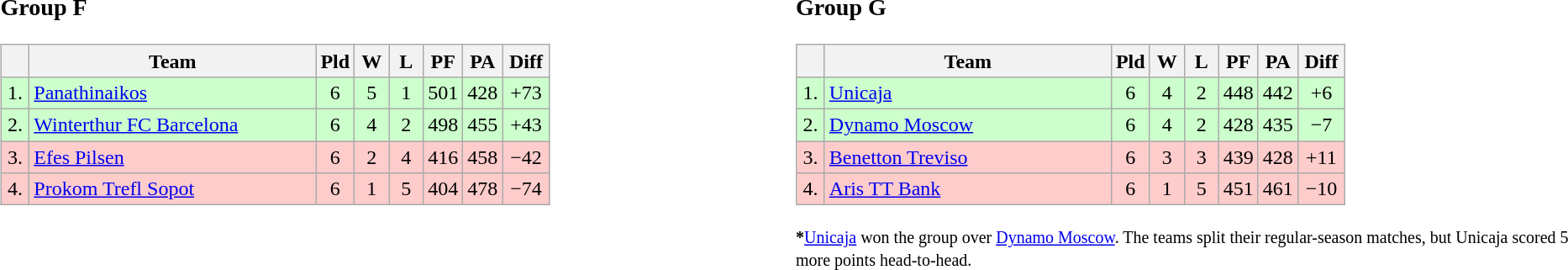<table>
<tr>
<td style="vertical-align:top; width:33%;"><br><h3>Group F</h3><table class=wikitable style="text-align:center">
<tr>
<th width=15></th>
<th width=220>Team</th>
<th width=20>Pld</th>
<th width=20>W</th>
<th width=20>L</th>
<th width=20>PF</th>
<th width=20>PA</th>
<th width=30>Diff</th>
</tr>
<tr bgcolor=ccffcc>
<td>1.</td>
<td align=left> <a href='#'>Panathinaikos</a></td>
<td>6</td>
<td>5</td>
<td>1</td>
<td>501</td>
<td>428</td>
<td>+73</td>
</tr>
<tr bgcolor=ccffcc>
<td>2.</td>
<td align=left> <a href='#'>Winterthur FC Barcelona</a></td>
<td>6</td>
<td>4</td>
<td>2</td>
<td>498</td>
<td>455</td>
<td>+43</td>
</tr>
<tr bgcolor=ffcccc>
<td>3.</td>
<td align=left> <a href='#'>Efes Pilsen</a></td>
<td>6</td>
<td>2</td>
<td>4</td>
<td>416</td>
<td>458</td>
<td>−42</td>
</tr>
<tr bgcolor=ffcccc>
<td>4.</td>
<td align=left> <a href='#'>Prokom Trefl Sopot</a></td>
<td>6</td>
<td>1</td>
<td>5</td>
<td>404</td>
<td>478</td>
<td>−74</td>
</tr>
</table>
</td>
<td style="vertical-align:top; width:33%;"><br><h3>Group G</h3><table class=wikitable style="text-align:center">
<tr>
<th width=15></th>
<th width=220>Team</th>
<th width=20>Pld</th>
<th width=20>W</th>
<th width=20>L</th>
<th width=20>PF</th>
<th width=20>PA</th>
<th width=30>Diff</th>
</tr>
<tr bgcolor=ccffcc>
<td>1.</td>
<td align=left> <a href='#'>Unicaja</a></td>
<td>6</td>
<td>4</td>
<td>2</td>
<td>448</td>
<td>442</td>
<td>+6</td>
</tr>
<tr bgcolor=ccffcc>
<td>2.</td>
<td align=left> <a href='#'>Dynamo Moscow</a></td>
<td>6</td>
<td>4</td>
<td>2</td>
<td>428</td>
<td>435</td>
<td>−7</td>
</tr>
<tr bgcolor=ffcccc>
<td>3.</td>
<td align=left> <a href='#'>Benetton Treviso</a></td>
<td>6</td>
<td>3</td>
<td>3</td>
<td>439</td>
<td>428</td>
<td>+11</td>
</tr>
<tr bgcolor=ffcccc>
<td>4.</td>
<td align=left> <a href='#'>Aris TT Bank</a></td>
<td>6</td>
<td>1</td>
<td>5</td>
<td>451</td>
<td>461</td>
<td>−10</td>
</tr>
</table>
<small><strong>*</strong><a href='#'>Unicaja</a> won the group over <a href='#'>Dynamo Moscow</a>. The teams split their regular-season matches, but Unicaja scored 5 more points head-to-head.</small></td>
</tr>
</table>
